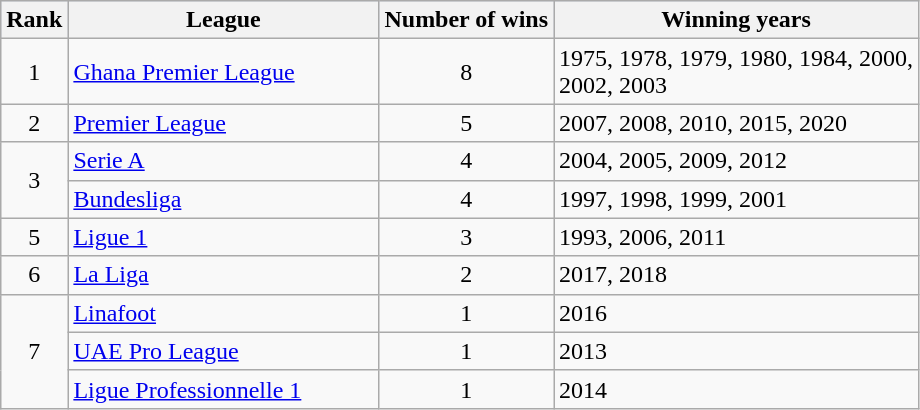<table class="wikitable sortable" style="text-align:center;">
<tr style="background-color:#CEDAF2;">
<th>Rank</th>
<th style="width:200px;" class="unsortable">League</th>
<th>Number of wins</th>
<th class="unsortable">Winning years</th>
</tr>
<tr>
<td>1</td>
<td style="text-align:left;"> <a href='#'>Ghana Premier League</a></td>
<td>8</td>
<td style="text-align:left;">1975, 1978, 1979, 1980, 1984, 2000,<br> 2002, 2003</td>
</tr>
<tr>
<td>2</td>
<td style="text-align:left;"> <a href='#'>Premier League</a></td>
<td>5</td>
<td style="text-align:left;">2007, 2008, 2010, 2015, 2020</td>
</tr>
<tr>
<td rowspan="2">3</td>
<td style="text-align:left;"> <a href='#'>Serie A</a></td>
<td>4</td>
<td style="text-align:left;">2004, 2005, 2009, 2012</td>
</tr>
<tr>
<td style="text-align:left;"> <a href='#'>Bundesliga</a></td>
<td>4</td>
<td style="text-align:left;">1997, 1998, 1999, 2001</td>
</tr>
<tr>
<td>5</td>
<td style="text-align:left;"> <a href='#'>Ligue 1</a></td>
<td>3</td>
<td style="text-align:left;">1993, 2006, 2011</td>
</tr>
<tr>
<td>6</td>
<td style="text-align:left;"> <a href='#'>La Liga</a></td>
<td>2</td>
<td style="text-align:left;">2017, 2018</td>
</tr>
<tr>
<td rowspan="3">7</td>
<td style="text-align:left;"> <a href='#'>Linafoot</a></td>
<td>1</td>
<td style="text-align:left;">2016</td>
</tr>
<tr>
<td style="text-align:left;"> <a href='#'>UAE Pro League</a></td>
<td>1</td>
<td style="text-align:left;">2013</td>
</tr>
<tr>
<td style="text-align:left;"> <a href='#'>Ligue Professionnelle 1</a></td>
<td>1</td>
<td style="text-align:left;">2014</td>
</tr>
</table>
